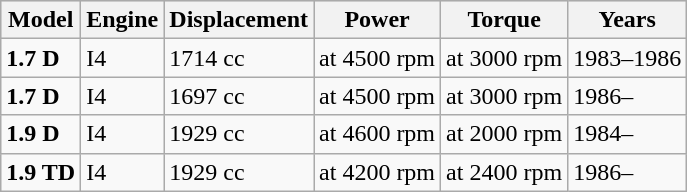<table class="wikitable">
<tr style="background:#DCDCDC" align="center" valign="middle">
<th>Model</th>
<th>Engine</th>
<th>Displacement</th>
<th>Power</th>
<th>Torque</th>
<th>Years</th>
</tr>
<tr>
<td><strong>1.7 D</strong></td>
<td>I4</td>
<td>1714 cc</td>
<td> at 4500 rpm</td>
<td> at 3000 rpm</td>
<td>1983–1986</td>
</tr>
<tr>
<td><strong>1.7 D</strong></td>
<td>I4</td>
<td>1697 cc</td>
<td> at 4500 rpm</td>
<td> at 3000 rpm</td>
<td>1986–</td>
</tr>
<tr>
<td><strong>1.9 D</strong></td>
<td>I4</td>
<td>1929 cc</td>
<td> at 4600 rpm</td>
<td> at 2000 rpm</td>
<td>1984–</td>
</tr>
<tr>
<td><strong>1.9 TD</strong></td>
<td>I4</td>
<td>1929 cc</td>
<td> at 4200 rpm</td>
<td> at 2400 rpm</td>
<td>1986–</td>
</tr>
</table>
